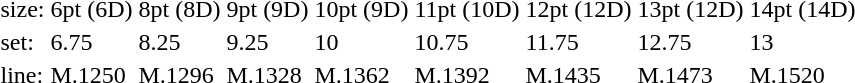<table style="margin-left:40px;">
<tr>
<td>size:</td>
<td>6pt (6D)</td>
<td>8pt (8D)</td>
<td>9pt (9D)</td>
<td>10pt (9D)</td>
<td>11pt (10D)</td>
<td>12pt (12D)</td>
<td>13pt (12D)</td>
<td>14pt (14D)</td>
</tr>
<tr>
<td>set:</td>
<td>6.75</td>
<td>8.25</td>
<td>9.25</td>
<td>10</td>
<td>10.75</td>
<td>11.75</td>
<td>12.75</td>
<td>13</td>
</tr>
<tr>
<td>line:</td>
<td>M.1250</td>
<td>M.1296</td>
<td>M.1328</td>
<td>M.1362</td>
<td>M.1392</td>
<td>M.1435</td>
<td>M.1473</td>
<td>M.1520</td>
</tr>
</table>
